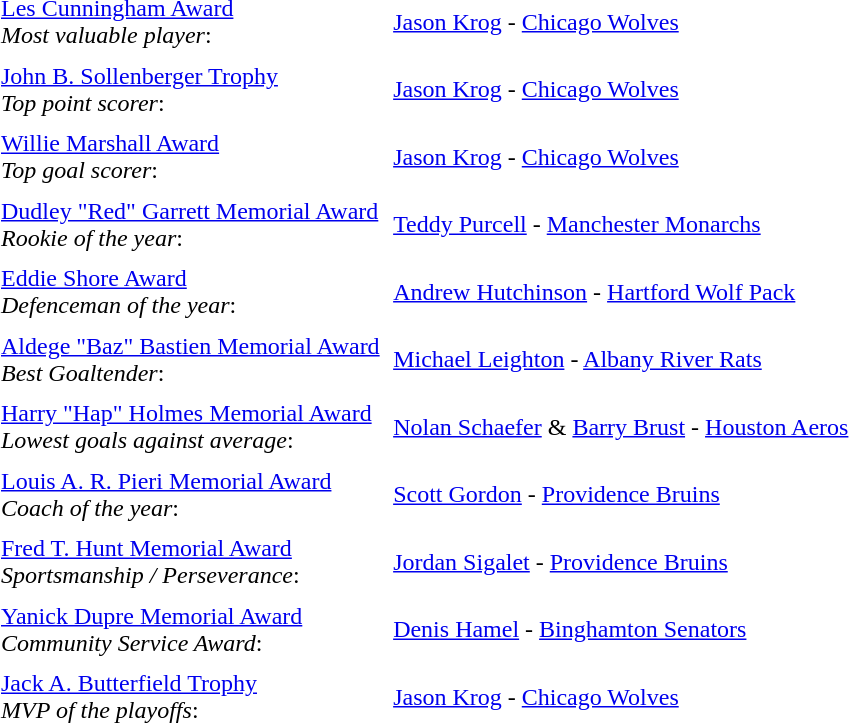<table cellpadding="3" cellspacing="3">
<tr>
<td><a href='#'>Les Cunningham Award</a><br><em>Most valuable player</em>:</td>
<td><a href='#'>Jason Krog</a> - <a href='#'>Chicago Wolves</a></td>
</tr>
<tr>
<td><a href='#'>John B. Sollenberger Trophy</a><br><em>Top point scorer</em>:</td>
<td><a href='#'>Jason Krog</a> - <a href='#'>Chicago Wolves</a></td>
</tr>
<tr>
<td><a href='#'>Willie Marshall Award</a><br><em>Top goal scorer</em>:</td>
<td><a href='#'>Jason Krog</a> - <a href='#'>Chicago Wolves</a></td>
</tr>
<tr>
<td><a href='#'>Dudley "Red" Garrett Memorial Award</a><br><em>Rookie of the year</em>:</td>
<td><a href='#'>Teddy Purcell</a> - <a href='#'>Manchester Monarchs</a></td>
</tr>
<tr>
<td><a href='#'>Eddie Shore Award</a><br><em>Defenceman of the year</em>:</td>
<td><a href='#'>Andrew Hutchinson</a> - <a href='#'>Hartford Wolf Pack</a></td>
</tr>
<tr>
<td><a href='#'>Aldege "Baz" Bastien Memorial Award</a><br><em>Best Goaltender</em>:</td>
<td><a href='#'>Michael Leighton</a> - <a href='#'>Albany River Rats</a></td>
</tr>
<tr>
<td><a href='#'>Harry "Hap" Holmes Memorial Award</a><br><em>Lowest goals against average</em>:</td>
<td><a href='#'>Nolan Schaefer</a> & <a href='#'>Barry Brust</a> - <a href='#'>Houston Aeros</a></td>
</tr>
<tr>
<td><a href='#'>Louis A. R. Pieri Memorial Award</a><br><em>Coach of the year</em>:</td>
<td><a href='#'>Scott Gordon</a> - <a href='#'>Providence Bruins</a></td>
</tr>
<tr>
<td><a href='#'>Fred T. Hunt Memorial Award</a><br><em>Sportsmanship / Perseverance</em>:</td>
<td><a href='#'>Jordan Sigalet</a> - <a href='#'>Providence Bruins</a></td>
</tr>
<tr>
<td><a href='#'>Yanick Dupre Memorial Award</a><br><em>Community Service Award</em>:</td>
<td><a href='#'>Denis Hamel</a> - <a href='#'>Binghamton Senators</a></td>
</tr>
<tr>
<td><a href='#'>Jack A. Butterfield Trophy</a><br><em>MVP of the playoffs</em>:</td>
<td><a href='#'>Jason Krog</a> - <a href='#'>Chicago Wolves</a></td>
</tr>
</table>
